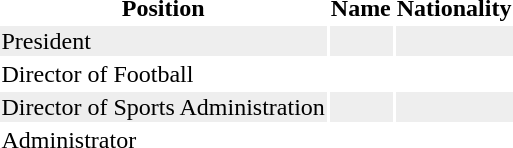<table class="toccolours">
<tr>
<th bgcolor=>Position</th>
<th bgcolor=>Name</th>
<th bgcolor=>Nationality</th>
</tr>
<tr style="background:#eee;">
<td>President</td>
<td></td>
<td></td>
</tr>
<tr>
<td>Director of Football</td>
<td></td>
<td></td>
</tr>
<tr style="background:#eee;">
<td>Director of Sports Administration</td>
<td></td>
<td></td>
</tr>
<tr>
<td>Administrator</td>
<td></td>
<td></td>
</tr>
</table>
